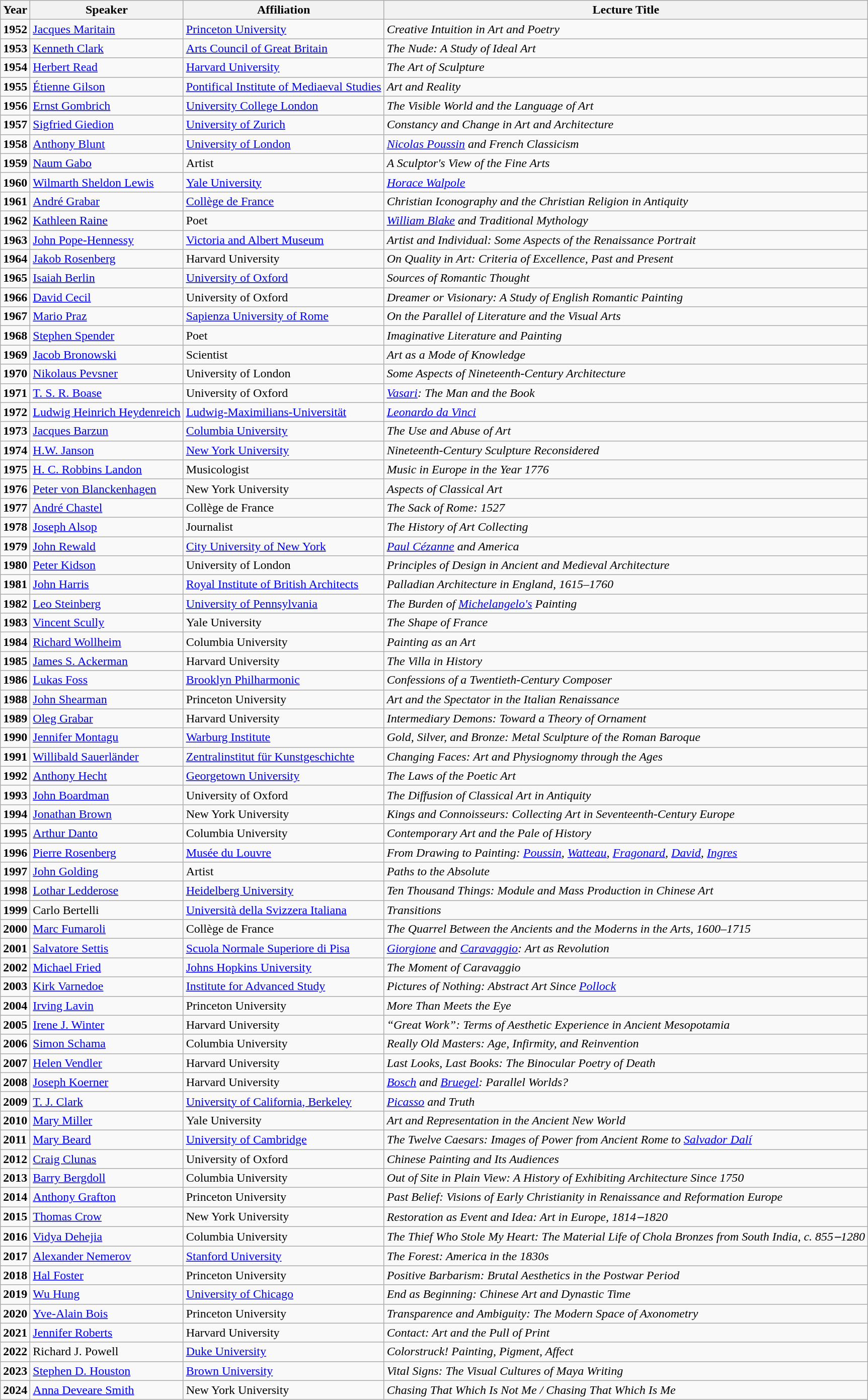<table class="wikitable sortable">
<tr>
<th>Year</th>
<th>Speaker</th>
<th>Affiliation</th>
<th>Lecture Title</th>
</tr>
<tr>
<td><strong>1952</strong></td>
<td><a href='#'>Jacques Maritain</a></td>
<td><a href='#'>Princeton University</a></td>
<td><em>Creative Intuition in Art and Poetry</em></td>
</tr>
<tr>
<td><strong>1953</strong></td>
<td><a href='#'>Kenneth Clark</a></td>
<td><a href='#'>Arts Council of Great Britain</a></td>
<td><em>The Nude: A Study of Ideal Art</em></td>
</tr>
<tr>
<td><strong>1954</strong></td>
<td><a href='#'>Herbert Read</a></td>
<td><a href='#'>Harvard University</a></td>
<td><em>The Art of Sculpture</em></td>
</tr>
<tr>
<td><strong>1955</strong></td>
<td><a href='#'>Étienne Gilson</a></td>
<td><a href='#'>Pontifical Institute of Mediaeval Studies</a></td>
<td><em>Art and Reality</em></td>
</tr>
<tr>
<td><strong>1956</strong></td>
<td><a href='#'>Ernst Gombrich</a></td>
<td><a href='#'>University College London</a></td>
<td><em>The Visible World and the Language of Art</em></td>
</tr>
<tr>
<td><strong>1957</strong></td>
<td><a href='#'>Sigfried Giedion</a></td>
<td><a href='#'>University of Zurich</a></td>
<td><em>Constancy and Change in Art and Architecture</em></td>
</tr>
<tr>
<td><strong>1958</strong></td>
<td><a href='#'>Anthony Blunt</a></td>
<td><a href='#'>University of London</a></td>
<td><em><a href='#'>Nicolas Poussin</a> and French Classicism</em></td>
</tr>
<tr>
<td><strong>1959</strong></td>
<td><a href='#'>Naum Gabo</a></td>
<td>Artist</td>
<td><em>A Sculptor's View of the Fine Arts</em></td>
</tr>
<tr>
<td><strong>1960</strong></td>
<td><a href='#'>Wilmarth Sheldon Lewis</a></td>
<td><a href='#'>Yale University</a></td>
<td><em><a href='#'>Horace Walpole</a></em></td>
</tr>
<tr>
<td><strong>1961</strong></td>
<td><a href='#'>André Grabar</a></td>
<td><a href='#'>Collège de France</a></td>
<td><em>Christian Iconography and the Christian Religion in Antiquity</em></td>
</tr>
<tr>
<td><strong>1962</strong></td>
<td><a href='#'>Kathleen Raine</a></td>
<td>Poet</td>
<td><em><a href='#'>William Blake</a> and Traditional Mythology</em></td>
</tr>
<tr>
<td><strong>1963</strong></td>
<td><a href='#'>John Pope-Hennessy</a></td>
<td><a href='#'>Victoria and Albert Museum</a></td>
<td><em>Artist and Individual: Some Aspects of the Renaissance Portrait</em></td>
</tr>
<tr>
<td><strong>1964</strong></td>
<td><a href='#'>Jakob Rosenberg</a></td>
<td>Harvard University</td>
<td><em>On Quality in Art: Criteria of Excellence, Past and Present</em></td>
</tr>
<tr>
<td><strong>1965</strong></td>
<td><a href='#'>Isaiah Berlin</a></td>
<td><a href='#'>University of Oxford</a></td>
<td><em>Sources of Romantic Thought</em></td>
</tr>
<tr>
<td><strong>1966</strong></td>
<td><a href='#'>David Cecil</a></td>
<td>University of Oxford</td>
<td><em>Dreamer or Visionary: A Study of English Romantic Painting</em></td>
</tr>
<tr>
<td><strong>1967</strong></td>
<td><a href='#'>Mario Praz</a></td>
<td><a href='#'>Sapienza University of Rome</a></td>
<td><em>On the Parallel of Literature and the Visual Arts</em></td>
</tr>
<tr>
<td><strong>1968</strong></td>
<td><a href='#'>Stephen Spender</a></td>
<td>Poet</td>
<td><em>Imaginative Literature and Painting</em></td>
</tr>
<tr>
<td><strong>1969</strong></td>
<td><a href='#'>Jacob Bronowski</a></td>
<td>Scientist</td>
<td><em>Art as a Mode of Knowledge</em></td>
</tr>
<tr>
<td><strong>1970</strong></td>
<td><a href='#'>Nikolaus Pevsner</a></td>
<td>University of London</td>
<td><em>Some Aspects of Nineteenth‑Century Architecture</em></td>
</tr>
<tr>
<td><strong>1971</strong></td>
<td><a href='#'>T. S. R. Boase</a></td>
<td>University of Oxford</td>
<td><em><a href='#'>Vasari</a>: The Man and the Book</em></td>
</tr>
<tr>
<td><strong>1972</strong></td>
<td><a href='#'>Ludwig Heinrich Heydenreich</a></td>
<td><a href='#'>Ludwig-Maximilians-Universität</a></td>
<td><em><a href='#'>Leonardo da Vinci</a></em></td>
</tr>
<tr>
<td><strong>1973</strong></td>
<td><a href='#'>Jacques Barzun</a></td>
<td><a href='#'>Columbia University</a></td>
<td><em>The Use and Abuse of Art</em></td>
</tr>
<tr>
<td><strong>1974</strong></td>
<td><a href='#'>H.W. Janson</a></td>
<td><a href='#'>New York University</a></td>
<td><em>Nineteenth‑Century Sculpture Reconsidered</em></td>
</tr>
<tr>
<td><strong>1975</strong></td>
<td><a href='#'>H. C. Robbins Landon</a></td>
<td>Musicologist</td>
<td><em>Music in Europe in the Year 1776</em></td>
</tr>
<tr>
<td><strong>1976</strong></td>
<td><a href='#'>Peter von Blanckenhagen</a></td>
<td>New York University</td>
<td><em>Aspects of Classical Art</em></td>
</tr>
<tr>
<td><strong>1977</strong></td>
<td><a href='#'>André Chastel</a></td>
<td>Collège de France</td>
<td><em>The Sack of Rome: 1527</em></td>
</tr>
<tr>
<td><strong>1978</strong></td>
<td><a href='#'>Joseph Alsop</a></td>
<td>Journalist</td>
<td><em>The History of Art Collecting</em></td>
</tr>
<tr>
<td><strong>1979</strong></td>
<td><a href='#'>John Rewald</a></td>
<td><a href='#'>City University of New York</a></td>
<td><em><a href='#'>Paul Cézanne</a> and America</em></td>
</tr>
<tr>
<td><strong>1980</strong></td>
<td><a href='#'>Peter Kidson</a></td>
<td>University of London</td>
<td><em>Principles of Design in Ancient and Medieval Architecture</em></td>
</tr>
<tr>
<td><strong>1981</strong></td>
<td><a href='#'>John Harris</a></td>
<td><a href='#'>Royal Institute of British Architects</a></td>
<td><em>Palladian Architecture in England, 1615–1760</em></td>
</tr>
<tr>
<td><strong>1982</strong></td>
<td><a href='#'>Leo Steinberg</a></td>
<td><a href='#'>University of Pennsylvania</a></td>
<td><em>The Burden of <a href='#'>Michelangelo's</a> Painting</em></td>
</tr>
<tr>
<td><strong>1983</strong></td>
<td><a href='#'>Vincent Scully</a></td>
<td>Yale University</td>
<td><em>The Shape of France</em></td>
</tr>
<tr>
<td><strong>1984</strong></td>
<td><a href='#'>Richard Wollheim</a></td>
<td>Columbia University</td>
<td><em>Painting as an Art</em></td>
</tr>
<tr>
<td><strong>1985</strong></td>
<td><a href='#'>James S. Ackerman</a></td>
<td>Harvard University</td>
<td><em>The Villa in History</em></td>
</tr>
<tr>
<td><strong>1986</strong></td>
<td><a href='#'>Lukas Foss</a></td>
<td><a href='#'>Brooklyn Philharmonic</a></td>
<td><em>Confessions of a Twentieth‑Century Composer</em></td>
</tr>
<tr>
<td><strong>1988</strong></td>
<td><a href='#'>John Shearman</a></td>
<td>Princeton University</td>
<td><em>Art and the Spectator in the Italian Renaissance</em></td>
</tr>
<tr>
<td><strong>1989</strong></td>
<td><a href='#'>Oleg Grabar</a></td>
<td>Harvard University</td>
<td><em>Intermediary Demons: Toward a Theory of Ornament</em></td>
</tr>
<tr>
<td><strong>1990</strong></td>
<td><a href='#'>Jennifer Montagu</a></td>
<td><a href='#'>Warburg Institute</a></td>
<td><em>Gold, Silver, and Bronze: Metal Sculpture of the Roman Baroque</em></td>
</tr>
<tr>
<td><strong>1991</strong></td>
<td><a href='#'>Willibald Sauerländer</a></td>
<td><a href='#'>Zentralinstitut für Kunstgeschichte</a></td>
<td><em>Changing Faces: Art and Physiognomy through the Ages</em></td>
</tr>
<tr>
<td><strong>1992</strong></td>
<td><a href='#'>Anthony Hecht</a></td>
<td><a href='#'>Georgetown University</a></td>
<td><em>The Laws of the Poetic Art</em></td>
</tr>
<tr>
<td><strong>1993</strong></td>
<td><a href='#'>John Boardman</a></td>
<td>University of Oxford</td>
<td><em>The Diffusion of Classical Art in Antiquity</em></td>
</tr>
<tr>
<td><strong>1994</strong></td>
<td><a href='#'>Jonathan Brown</a></td>
<td>New York University</td>
<td><em>Kings and Connoisseurs: Collecting Art in Seventeenth-Century Europe</em></td>
</tr>
<tr>
<td><strong>1995</strong></td>
<td><a href='#'>Arthur Danto</a></td>
<td>Columbia University</td>
<td><em>Contemporary Art and the Pale of History</em></td>
</tr>
<tr>
<td><strong>1996</strong></td>
<td><a href='#'>Pierre Rosenberg</a></td>
<td><a href='#'>Musée du Louvre</a></td>
<td><em>From Drawing to Painting: <a href='#'>Poussin</a>, <a href='#'>Watteau</a>, <a href='#'>Fragonard</a>, <a href='#'>David</a>, <a href='#'>Ingres</a></em></td>
</tr>
<tr>
<td><strong>1997</strong></td>
<td><a href='#'>John Golding</a></td>
<td>Artist</td>
<td><em>Paths to the Absolute</em></td>
</tr>
<tr>
<td><strong>1998</strong></td>
<td><a href='#'>Lothar Ledderose</a></td>
<td><a href='#'>Heidelberg University</a></td>
<td><em>Ten Thousand Things: Module and Mass Production in Chinese Art</em></td>
</tr>
<tr>
<td><strong>1999</strong></td>
<td>Carlo Bertelli</td>
<td><a href='#'>Università della Svizzera Italiana</a></td>
<td><em>Transitions</em></td>
</tr>
<tr>
<td><strong>2000</strong></td>
<td><a href='#'>Marc Fumaroli</a></td>
<td>Collège de France</td>
<td><em>The Quarrel Between the Ancients and the Moderns in the Arts, 1600–1715</em></td>
</tr>
<tr>
<td><strong>2001</strong></td>
<td><a href='#'>Salvatore Settis</a></td>
<td><a href='#'>Scuola Normale Superiore di Pisa</a></td>
<td><em><a href='#'>Giorgione</a> and <a href='#'>Caravaggio</a>: Art as Revolution</em></td>
</tr>
<tr>
<td><strong>2002</strong></td>
<td><a href='#'>Michael Fried</a></td>
<td><a href='#'>Johns Hopkins University</a></td>
<td><em>The Moment of Caravaggio</em></td>
</tr>
<tr>
<td><strong>2003</strong></td>
<td><a href='#'>Kirk Varnedoe</a></td>
<td><a href='#'>Institute for Advanced Study</a></td>
<td><em>Pictures of Nothing: Abstract Art Since <a href='#'>Pollock</a></em></td>
</tr>
<tr>
<td><strong>2004</strong></td>
<td><a href='#'>Irving Lavin</a></td>
<td>Princeton University</td>
<td><em>More Than Meets the Eye</em></td>
</tr>
<tr>
<td><strong>2005</strong></td>
<td><a href='#'>Irene J. Winter</a></td>
<td>Harvard University</td>
<td><em>“Great Work”: Terms of Aesthetic Experience in Ancient Mesopotamia</em></td>
</tr>
<tr>
<td><strong>2006</strong></td>
<td><a href='#'>Simon Schama</a></td>
<td>Columbia University</td>
<td><em>Really Old Masters: Age, Infirmity, and Reinvention</em></td>
</tr>
<tr>
<td><strong>2007</strong></td>
<td><a href='#'>Helen Vendler</a></td>
<td>Harvard University</td>
<td><em>Last Looks, Last Books: The Binocular Poetry of Death</em></td>
</tr>
<tr>
<td><strong>2008</strong></td>
<td><a href='#'>Joseph Koerner</a></td>
<td>Harvard University</td>
<td><em><a href='#'>Bosch</a> and <a href='#'>Bruegel</a>: Parallel Worlds?</em></td>
</tr>
<tr>
<td><strong>2009</strong></td>
<td><a href='#'>T. J. Clark</a></td>
<td><a href='#'>University of California, Berkeley</a></td>
<td><em><a href='#'>Picasso</a> and Truth</em></td>
</tr>
<tr>
<td><strong>2010</strong></td>
<td><a href='#'>Mary Miller</a></td>
<td>Yale University</td>
<td><em>Art and Representation in the Ancient New World</em></td>
</tr>
<tr>
<td><strong>2011</strong></td>
<td><a href='#'>Mary Beard</a></td>
<td><a href='#'>University of Cambridge</a></td>
<td><em>The Twelve Caesars: Images of Power from Ancient Rome to <a href='#'>Salvador Dalí</a></em></td>
</tr>
<tr>
<td><strong>2012</strong></td>
<td><a href='#'>Craig Clunas</a></td>
<td>University of Oxford</td>
<td><em>Chinese Painting and Its Audiences</em></td>
</tr>
<tr>
<td><strong>2013</strong></td>
<td><a href='#'>Barry Bergdoll</a></td>
<td>Columbia University</td>
<td><em>Out of Site in Plain View: A History of Exhibiting Architecture Since 1750</em></td>
</tr>
<tr>
<td><strong>2014</strong></td>
<td><a href='#'>Anthony Grafton</a></td>
<td>Princeton University</td>
<td><em>Past Belief: Visions of Early Christianity in Renaissance and Reformation Europe</em></td>
</tr>
<tr>
<td><strong>2015</strong></td>
<td><a href='#'>Thomas Crow</a></td>
<td>New York University</td>
<td><em>Restoration as Event and Idea: Art in Europe, 1814‒1820</em></td>
</tr>
<tr>
<td><strong>2016</strong></td>
<td><a href='#'>Vidya Dehejia</a></td>
<td>Columbia University</td>
<td><em>The Thief Who Stole My Heart: The Material Life of Chola Bronzes from South India, c. 855‒1280</em></td>
</tr>
<tr>
<td><strong>2017</strong></td>
<td><a href='#'>Alexander Nemerov</a></td>
<td><a href='#'>Stanford University</a></td>
<td><em>The Forest: America in the 1830s</em></td>
</tr>
<tr>
<td><strong>2018</strong></td>
<td><a href='#'>Hal Foster</a></td>
<td>Princeton University</td>
<td><em>Positive Barbarism: Brutal Aesthetics in the Postwar Period</em></td>
</tr>
<tr>
<td><strong>2019</strong></td>
<td><a href='#'>Wu Hung</a></td>
<td><a href='#'>University of Chicago</a></td>
<td><em>End as Beginning: Chinese Art and Dynastic Time</em></td>
</tr>
<tr>
<td><strong>2020</strong></td>
<td><a href='#'>Yve-Alain Bois</a></td>
<td>Princeton University</td>
<td><em>Transparence and Ambiguity: The Modern Space of Axonometry</em></td>
</tr>
<tr>
<td><strong>2021</strong></td>
<td><a href='#'>Jennifer Roberts</a></td>
<td>Harvard University</td>
<td><em>Contact: Art and the Pull of Print</em></td>
</tr>
<tr>
<td><strong>2022</strong></td>
<td>Richard J. Powell</td>
<td><a href='#'>Duke University</a></td>
<td><em>Colorstruck! Painting, Pigment, Affect</em></td>
</tr>
<tr>
<td><strong>2023</strong></td>
<td><a href='#'>Stephen D. Houston</a></td>
<td><a href='#'>Brown University</a></td>
<td><em>Vital Signs: The Visual Cultures of Maya Writing</em></td>
</tr>
<tr>
<td><strong>2024</strong></td>
<td><a href='#'>Anna Deveare Smith</a></td>
<td>New York University</td>
<td><em>Chasing That Which Is Not Me / Chasing That Which Is Me</em></td>
</tr>
</table>
